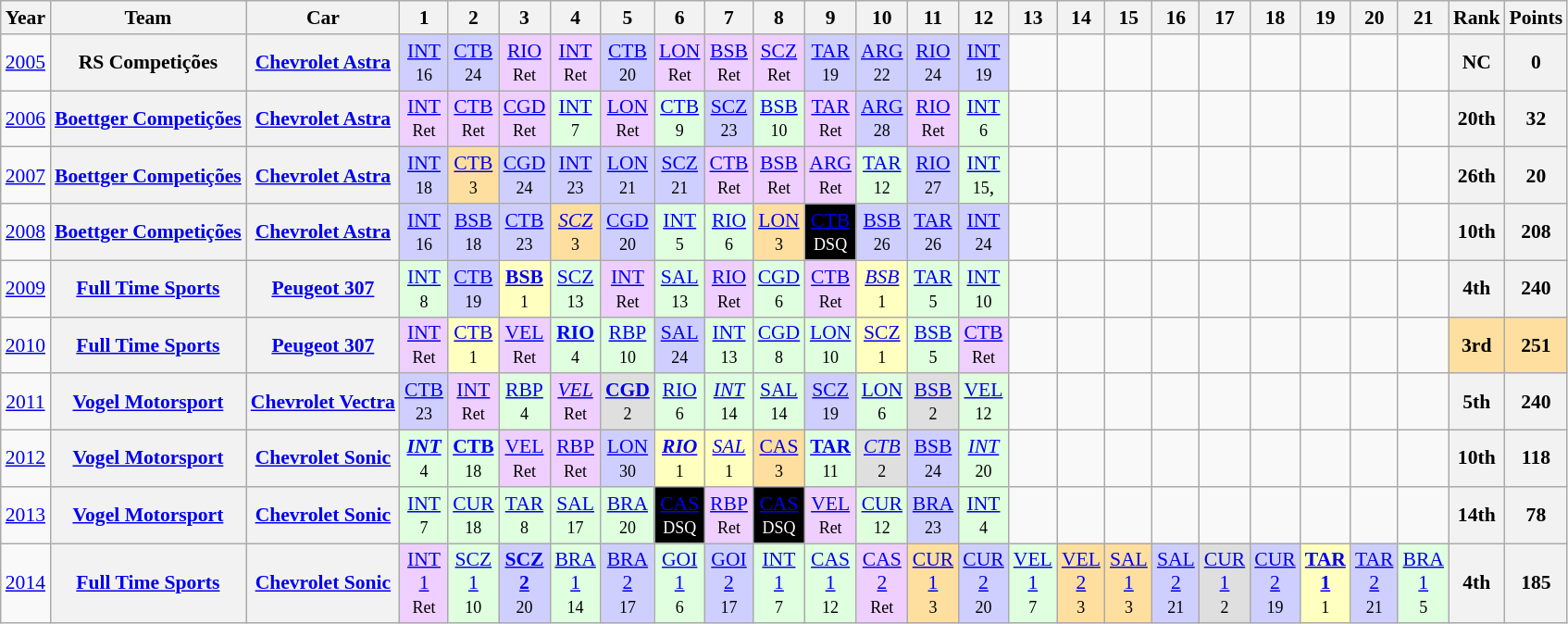<table class="wikitable" style="text-align:center; font-size:90%">
<tr>
<th>Year</th>
<th>Team</th>
<th>Car</th>
<th>1</th>
<th>2</th>
<th>3</th>
<th>4</th>
<th>5</th>
<th>6</th>
<th>7</th>
<th>8</th>
<th>9</th>
<th>10</th>
<th>11</th>
<th>12</th>
<th>13</th>
<th>14</th>
<th>15</th>
<th>16</th>
<th>17</th>
<th>18</th>
<th>19</th>
<th>20</th>
<th>21</th>
<th>Rank</th>
<th>Points</th>
</tr>
<tr>
<td><a href='#'>2005</a></td>
<th>RS Competições</th>
<th><a href='#'>Chevrolet Astra</a></th>
<td style="background:#cfcfff;"><a href='#'>INT</a><br><small>16</small></td>
<td style="background:#cfcfff;"><a href='#'>CTB</a><br><small>24</small></td>
<td style="background:#efcfff;"><a href='#'>RIO</a><br><small>Ret</small></td>
<td style="background:#efcfff;"><a href='#'>INT</a><br><small>Ret</small></td>
<td style="background:#cfcfff;"><a href='#'>CTB</a><br><small>20</small></td>
<td style="background:#efcfff;"><a href='#'>LON</a><br><small>Ret</small></td>
<td style="background:#efcfff;"><a href='#'>BSB</a><br><small>Ret</small></td>
<td style="background:#efcfff;"><a href='#'>SCZ</a><br><small>Ret</small></td>
<td style="background:#cfcfff;"><a href='#'>TAR</a><br><small>19</small></td>
<td style="background:#cfcfff;"><a href='#'>ARG</a><br><small>22</small></td>
<td style="background:#cfcfff;"><a href='#'>RIO</a><br><small>24</small></td>
<td style="background:#cfcfff;"><a href='#'>INT</a><br><small>19</small></td>
<td></td>
<td></td>
<td></td>
<td></td>
<td></td>
<td></td>
<td></td>
<td></td>
<td></td>
<th>NC</th>
<th>0</th>
</tr>
<tr>
<td><a href='#'>2006</a></td>
<th><a href='#'>Boettger Competições</a></th>
<th><a href='#'>Chevrolet Astra</a></th>
<td style="background:#efcfff;"><a href='#'>INT</a><br><small>Ret</small></td>
<td style="background:#efcfff;"><a href='#'>CTB</a><br><small>Ret</small></td>
<td style="background:#efcfff;"><a href='#'>CGD</a><br><small>Ret</small></td>
<td style="background:#dfffdf;"><a href='#'>INT</a><br><small>7</small></td>
<td style="background:#efcfff;"><a href='#'>LON</a><br><small>Ret</small></td>
<td style="background:#dfffdf;"><a href='#'>CTB</a><br><small>9</small></td>
<td style="background:#cfcfff;"><a href='#'>SCZ</a><br><small>23</small></td>
<td style="background:#dfffdf;"><a href='#'>BSB</a><br><small>10</small></td>
<td style="background:#efcfff;"><a href='#'>TAR</a><br><small>Ret</small></td>
<td style="background:#cfcfff;"><a href='#'>ARG</a><br><small>28</small></td>
<td style="background:#efcfff;"><a href='#'>RIO</a><br><small>Ret</small></td>
<td style="background:#dfffdf;"><a href='#'>INT</a><br><small>6</small></td>
<td></td>
<td></td>
<td></td>
<td></td>
<td></td>
<td></td>
<td></td>
<td></td>
<td></td>
<th>20th</th>
<th>32</th>
</tr>
<tr>
<td><a href='#'>2007</a></td>
<th><a href='#'>Boettger Competições</a></th>
<th><a href='#'>Chevrolet Astra</a></th>
<td style="background:#cfcfff;"><a href='#'>INT</a><br><small>18</small></td>
<td style="background:#ffdf9f;"><a href='#'>CTB</a><br><small>3</small></td>
<td style="background:#cfcfff;"><a href='#'>CGD</a><br><small>24</small></td>
<td style="background:#cfcfff;"><a href='#'>INT</a><br><small>23</small></td>
<td style="background:#cfcfff;"><a href='#'>LON</a><br><small>21</small></td>
<td style="background:#cfcfff;"><a href='#'>SCZ</a><br><small>21</small></td>
<td style="background:#efcfff;"><a href='#'>CTB</a><br><small>Ret</small></td>
<td style="background:#efcfff;"><a href='#'>BSB</a><br><small>Ret</small></td>
<td style="background:#efcfff;"><a href='#'>ARG</a><br><small>Ret</small></td>
<td style="background:#dfffdf;"><a href='#'>TAR</a><br><small>12</small></td>
<td style="background:#cfcfff;"><a href='#'>RIO</a><br><small>27</small></td>
<td style="background:#dfffdf;"><a href='#'>INT</a><br><small>15</small>,</td>
<td></td>
<td></td>
<td></td>
<td></td>
<td></td>
<td></td>
<td></td>
<td></td>
<td></td>
<th>26th</th>
<th>20</th>
</tr>
<tr>
<td><a href='#'>2008</a></td>
<th><a href='#'>Boettger Competições</a></th>
<th><a href='#'>Chevrolet Astra</a></th>
<td style="background:#cfcfff;"><a href='#'>INT</a><br><small>16</small></td>
<td style="background:#cfcfff;"><a href='#'>BSB</a><br><small>18</small></td>
<td style="background:#cfcfff;"><a href='#'>CTB</a><br><small>23</small></td>
<td style="background:#ffdf9f;"><em><a href='#'>SCZ</a></em><br><small>3</small></td>
<td style="background:#cfcfff;"><a href='#'>CGD</a><br><small>20</small></td>
<td style="background:#dfffdf;"><a href='#'>INT</a><br><small>5</small></td>
<td style="background:#dfffdf;"><a href='#'>RIO</a><br><small>6</small></td>
<td style="background:#ffdf9f;"><a href='#'>LON</a><br><small>3</small></td>
<td style="background:#000000; color:white"><a href='#'>CTB</a><br><small>DSQ</small></td>
<td style="background:#cfcfff;"><a href='#'>BSB</a><br><small>26</small></td>
<td style="background:#cfcfff;"><a href='#'>TAR</a><br><small>26</small></td>
<td style="background:#cfcfff;"><a href='#'>INT</a><br><small>24</small></td>
<td></td>
<td></td>
<td></td>
<td></td>
<td></td>
<td></td>
<td></td>
<td></td>
<td></td>
<th>10th</th>
<th>208</th>
</tr>
<tr>
<td><a href='#'>2009</a></td>
<th><a href='#'>Full Time Sports</a></th>
<th><a href='#'>Peugeot 307</a></th>
<td style="background:#dfffdf;"><a href='#'>INT</a><br><small>8</small></td>
<td style="background:#cfcfff;"><a href='#'>CTB</a><br><small>19</small></td>
<td style="background:#ffffbf;"><strong><a href='#'>BSB</a></strong><br><small>1</small></td>
<td style="background:#dfffdf;"><a href='#'>SCZ</a><br><small>13</small></td>
<td style="background:#efcfff;"><a href='#'>INT</a><br><small>Ret</small></td>
<td style="background:#dfffdf;"><a href='#'>SAL</a><br><small>13</small></td>
<td style="background:#efcfff;"><a href='#'>RIO</a><br><small>Ret</small></td>
<td style="background:#dfffdf;"><a href='#'>CGD</a><br><small>6</small></td>
<td style="background:#efcfff;"><a href='#'>CTB</a><br><small>Ret</small></td>
<td style="background:#ffffbf;"><em><a href='#'>BSB</a></em><br><small>1</small></td>
<td style="background:#dfffdf;"><a href='#'>TAR</a><br><small>5</small></td>
<td style="background:#dfffdf;"><a href='#'>INT</a><br><small>10</small></td>
<td></td>
<td></td>
<td></td>
<td></td>
<td></td>
<td></td>
<td></td>
<td></td>
<td></td>
<th>4th</th>
<th>240</th>
</tr>
<tr>
<td><a href='#'>2010</a></td>
<th><a href='#'>Full Time Sports</a></th>
<th><a href='#'>Peugeot 307</a></th>
<td style="background:#efcfff;"><a href='#'>INT</a><br><small>Ret</small></td>
<td style="background:#ffffbf;"><a href='#'>CTB</a><br><small>1</small></td>
<td style="background:#efcfff;"><a href='#'>VEL</a><br><small>Ret</small></td>
<td style="background:#dfffdf;"><strong><a href='#'>RIO</a></strong><br><small>4</small></td>
<td style="background:#dfffdf;"><a href='#'>RBP</a><br><small>10</small></td>
<td style="background:#cfcfff;"><a href='#'>SAL</a><br><small>24</small></td>
<td style="background:#dfffdf;"><a href='#'>INT</a><br><small>13</small></td>
<td style="background:#dfffdf;"><a href='#'>CGD</a><br><small>8</small></td>
<td style="background:#dfffdf;"><a href='#'>LON</a><br><small>10</small></td>
<td style="background:#ffffbf;"><a href='#'>SCZ</a><br><small>1</small></td>
<td style="background:#dfffdf;"><a href='#'>BSB</a><br><small>5</small></td>
<td style="background:#efcfff;"><a href='#'>CTB</a><br><small>Ret</small></td>
<td></td>
<td></td>
<td></td>
<td></td>
<td></td>
<td></td>
<td></td>
<td></td>
<td></td>
<td style="background:#FFDF9F;"><strong>3rd</strong></td>
<td style="background:#ffdf9f;"><strong>251</strong></td>
</tr>
<tr>
<td><a href='#'>2011</a></td>
<th><a href='#'>Vogel Motorsport</a></th>
<th><a href='#'>Chevrolet Vectra</a></th>
<td style="background:#cfcfff;"><a href='#'>CTB</a><br><small>23</small></td>
<td style="background:#efcfff;"><a href='#'>INT</a><br><small>Ret</small></td>
<td style="background:#DFFFDF;"><a href='#'>RBP</a><br><small>4</small></td>
<td style="background:#efcfff;"><em><a href='#'>VEL</a></em><br><small>Ret</small></td>
<td style="background:#DFDFDF;"><strong><a href='#'>CGD</a></strong><br><small>2</small></td>
<td style="background:#DFFFDF;"><a href='#'>RIO</a><br><small>6</small></td>
<td style="background:#DFFFDF;"><em><a href='#'>INT</a></em><br><small>14</small></td>
<td style="background:#DFFFDF;"><a href='#'>SAL</a><br><small>14</small></td>
<td style="background:#cfcfff;"><a href='#'>SCZ</a><br><small>19</small></td>
<td style="background:#DFFFDF;"><a href='#'>LON</a><br><small>6</small></td>
<td style="background:#DFDFDF;"><a href='#'>BSB</a><br><small>2</small></td>
<td style="background:#DFFFDF;"><a href='#'>VEL</a><br><small>12</small></td>
<td></td>
<td></td>
<td></td>
<td></td>
<td></td>
<td></td>
<td></td>
<td></td>
<td></td>
<th>5th</th>
<th>240</th>
</tr>
<tr>
<td><a href='#'>2012</a></td>
<th><a href='#'>Vogel Motorsport</a></th>
<th><a href='#'>Chevrolet Sonic</a></th>
<td style="background:#DFFFDF;"><a href='#'><strong><em>INT</em></strong></a><br><small>4</small></td>
<td style="background:#DFFFDF;"><strong><a href='#'>CTB</a></strong><br><small>18</small></td>
<td style="background:#efcfff;"><a href='#'>VEL</a><br><small>Ret</small></td>
<td style="background:#efcfff;"><a href='#'>RBP</a><br><small>Ret</small></td>
<td style="background:#cfcfff;"><a href='#'>LON</a><br><small>30</small></td>
<td style="background:#FFFFBF;"><a href='#'><strong><em>RIO</em></strong></a><br><small>1</small></td>
<td style="background:#FFFFBF;"><em><a href='#'>SAL</a></em><br><small>1</small></td>
<td style="background:#FFDF9F;"><a href='#'>CAS</a><br><small>3</small></td>
<td style="background:#DFFFDF;"><strong><a href='#'>TAR</a></strong><br><small>11</small></td>
<td style="background:#DFDFDF;"><em><a href='#'>CTB</a></em><br><small>2</small></td>
<td style="background:#cfcfff;"><a href='#'>BSB</a><br><small>24</small></td>
<td style="background:#DFFFDF;"><em><a href='#'>INT</a></em><br><small>20</small></td>
<td></td>
<td></td>
<td></td>
<td></td>
<td></td>
<td></td>
<td></td>
<td></td>
<td></td>
<th>10th</th>
<th>118</th>
</tr>
<tr>
<td><a href='#'>2013</a></td>
<th><a href='#'>Vogel Motorsport</a></th>
<th><a href='#'>Chevrolet Sonic</a></th>
<td style="background:#DFFFDF;"><a href='#'>INT</a><br><small>7</small></td>
<td style="background:#DFFFDF;"><a href='#'>CUR</a><br><small>18</small></td>
<td style="background:#DFFFDF;"><a href='#'>TAR</a><br><small>8</small></td>
<td style="background:#DFFFDF;"><a href='#'>SAL</a><br><small>17</small></td>
<td style="background:#DFFFDF;"><a href='#'>BRA</a><br><small>20</small></td>
<td style="background:black; color:white;"><a href='#'>CAS</a><br><small>DSQ</small></td>
<td style="background:#efcfff;"><a href='#'>RBP</a><br><small>Ret</small></td>
<td style="background:black; color:white;"><a href='#'>CAS</a><br> <small>DSQ</small></td>
<td style="background:#efcfff;"><a href='#'>VEL</a><br><small>Ret</small></td>
<td style="background:#DFFFDF;"><a href='#'>CUR</a><br><small>12</small></td>
<td style="background:#cfcfff;"><a href='#'>BRA</a><br><small>23</small></td>
<td style="background:#DFFFDF;"><a href='#'>INT</a><br><small>4</small></td>
<td></td>
<td></td>
<td></td>
<td></td>
<td></td>
<td></td>
<td></td>
<td></td>
<td></td>
<th>14th</th>
<th>78</th>
</tr>
<tr>
<td><a href='#'>2014</a></td>
<th><a href='#'>Full Time Sports</a></th>
<th><a href='#'>Chevrolet Sonic</a></th>
<td style="background:#efcfff;"><a href='#'>INT<br>1</a><br><small>Ret</small></td>
<td style="background:#DFFFDF;"><a href='#'>SCZ<br>1</a><br><small>10</small></td>
<td style="background:#cfcfff;"><strong><a href='#'>SCZ<br>2</a></strong><br><small>20</small></td>
<td style="background:#DFFFDF;"><a href='#'>BRA<br>1</a><br><small>14</small></td>
<td style="background:#cfcfff;"><a href='#'>BRA<br>2</a><br><small>17</small></td>
<td style="background:#DFFFDF;"><a href='#'>GOI<br>1</a><br><small>6</small></td>
<td style="background:#cfcfff;"><a href='#'>GOI<br>2</a><br><small>17</small></td>
<td style="background:#DFFFDF;"><a href='#'>INT<br>1</a><br><small>7</small></td>
<td style="background:#DFFFDF;"><a href='#'>CAS<br>1</a><br><small>12</small></td>
<td style="background:#efcfff;"><a href='#'>CAS<br>2</a><br><small>Ret</small></td>
<td style="background:#FFDF9F;"><a href='#'>CUR<br>1</a><br><small>3</small></td>
<td style="background:#cfcfff;"><a href='#'>CUR<br>2</a><br><small>20</small></td>
<td style="background:#DFFFDF;"><a href='#'>VEL<br>1</a><br><small>7</small></td>
<td style="background:#FFDF9F;"><a href='#'>VEL<br>2</a><br><small>3</small></td>
<td style="background:#FFDF9F;"><a href='#'>SAL<br>1</a><br><small>3</small></td>
<td style="background:#cfcfff;"><a href='#'>SAL<br>2</a><br><small>21</small></td>
<td style="background:#DFDFDF;"><a href='#'>CUR<br>1</a><br><small>2</small></td>
<td style="background:#cfcfff;"><a href='#'>CUR<br>2</a><br><small>19</small></td>
<td style="background:#FFFFBF;"><strong> <a href='#'>TAR<br>1</a></strong><br><small>1</small></td>
<td style="background:#cfcfff;"><a href='#'>TAR<br>2</a><br><small>21</small></td>
<td style="background:#DFFFDF;"><a href='#'>BRA<br>1</a><br><small>5</small></td>
<th>4th</th>
<th>185</th>
</tr>
</table>
